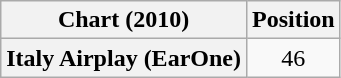<table class="wikitable sortable plainrowheaders" style="text-align:center">
<tr>
<th>Chart (2010)</th>
<th>Position</th>
</tr>
<tr>
<th scope="row">Italy Airplay (EarOne)</th>
<td>46</td>
</tr>
</table>
